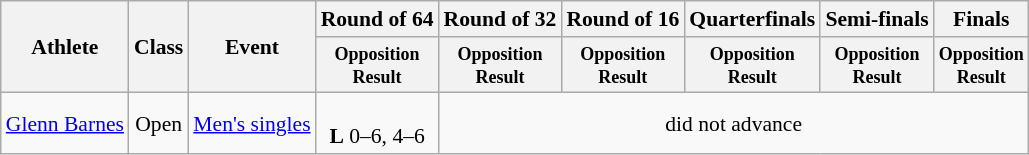<table class=wikitable style="font-size:90%">
<tr>
<th rowspan="2">Athlete</th>
<th rowspan="2">Class</th>
<th rowspan="2">Event</th>
<th>Round of 64</th>
<th>Round of 32</th>
<th>Round of 16</th>
<th>Quarterfinals</th>
<th>Semi-finals</th>
<th>Finals</th>
</tr>
<tr>
<th style="line-height:1em"><small>Opposition<br>Result</small></th>
<th style="line-height:1em"><small>Opposition<br>Result</small></th>
<th style="line-height:1em"><small>Opposition<br>Result</small></th>
<th style="line-height:1em"><small>Opposition<br>Result</small></th>
<th style="line-height:1em"><small>Opposition<br>Result</small></th>
<th style="line-height:1em"><small>Opposition<br>Result</small></th>
</tr>
<tr>
<td><a href='#'>Glenn Barnes</a></td>
<td style="text-align:center;">Open</td>
<td><a href='#'>Men's singles</a></td>
<td style="text-align:center;"><br><strong>L</strong> 0–6, 4–6</td>
<td style="text-align:center;" colspan="5">did not advance</td>
</tr>
</table>
